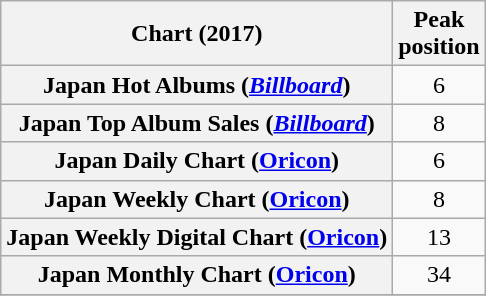<table class="wikitable sortable plainrowheaders" style="text-align:center">
<tr>
<th scope="col">Chart (2017)</th>
<th scope="col">Peak<br>position</th>
</tr>
<tr>
<th scope="row">Japan Hot Albums (<em><a href='#'>Billboard</a></em>)</th>
<td>6</td>
</tr>
<tr>
<th scope="row">Japan Top Album Sales (<em><a href='#'>Billboard</a></em>)</th>
<td>8</td>
</tr>
<tr>
<th scope="row">Japan Daily Chart (<a href='#'>Oricon</a>)</th>
<td>6</td>
</tr>
<tr>
<th scope="row">Japan Weekly Chart (<a href='#'>Oricon</a>)</th>
<td>8</td>
</tr>
<tr>
<th scope="row">Japan Weekly Digital Chart (<a href='#'>Oricon</a>)</th>
<td>13</td>
</tr>
<tr>
<th scope="row">Japan Monthly Chart (<a href='#'>Oricon</a>)</th>
<td>34</td>
</tr>
<tr>
</tr>
</table>
